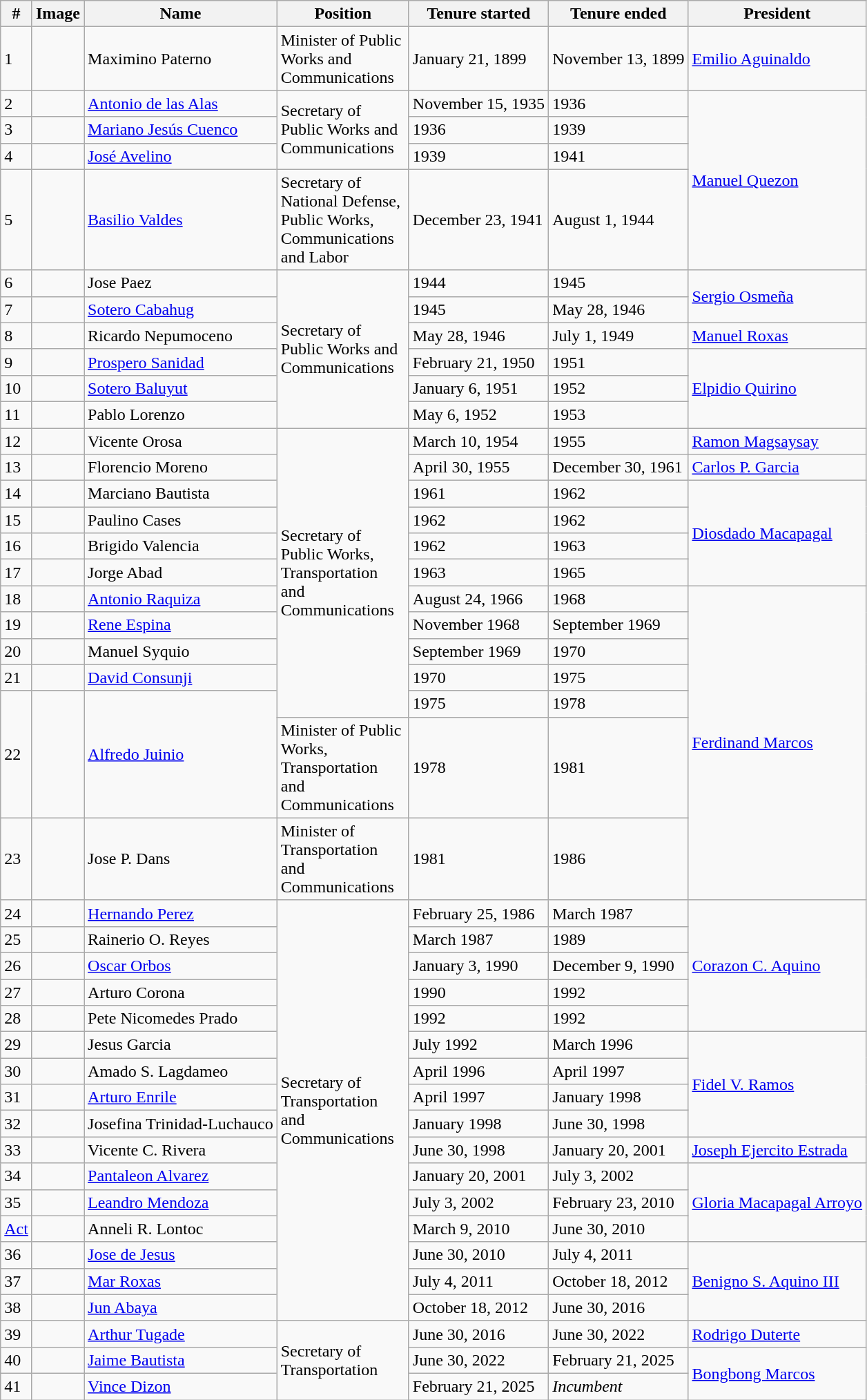<table class=wikitable>
<tr>
<th>#</th>
<th>Image</th>
<th>Name</th>
<th width=120px>Position</th>
<th>Tenure started</th>
<th>Tenure ended</th>
<th>President</th>
</tr>
<tr>
<td>1</td>
<td></td>
<td>Maximino Paterno</td>
<td>Minister of Public Works and Communications</td>
<td>January 21, 1899</td>
<td>November 13, 1899</td>
<td><a href='#'>Emilio Aguinaldo</a></td>
</tr>
<tr>
<td>2</td>
<td></td>
<td><a href='#'>Antonio de las Alas</a></td>
<td rowspan="3">Secretary of Public Works and Communications</td>
<td>November 15, 1935</td>
<td>1936</td>
<td rowspan="4"><a href='#'>Manuel Quezon</a></td>
</tr>
<tr>
<td>3</td>
<td></td>
<td><a href='#'>Mariano Jesús Cuenco</a></td>
<td>1936</td>
<td>1939</td>
</tr>
<tr>
<td>4</td>
<td></td>
<td><a href='#'>José Avelino</a></td>
<td>1939</td>
<td>1941</td>
</tr>
<tr>
<td>5</td>
<td></td>
<td><a href='#'>Basilio Valdes</a></td>
<td>Secretary of National Defense, Public Works, Communications and Labor</td>
<td>December 23, 1941</td>
<td>August 1, 1944</td>
</tr>
<tr>
<td>6</td>
<td></td>
<td>Jose Paez</td>
<td rowspan="7">Secretary of Public Works and Communications</td>
<td>1944</td>
<td>1945</td>
<td rowspan="2"><a href='#'>Sergio Osmeña</a></td>
</tr>
<tr>
<td>7</td>
<td></td>
<td><a href='#'>Sotero Cabahug</a></td>
<td>1945</td>
<td>May 28, 1946</td>
</tr>
<tr>
<td rowspan=2>8</td>
<td rowspan=2></td>
<td rowspan=2>Ricardo Nepumoceno</td>
<td rowspan=2>May 28, 1946</td>
<td rowspan=2>July 1, 1949</td>
<td><a href='#'>Manuel Roxas</a></td>
</tr>
<tr>
<td rowspan=4><a href='#'>Elpidio Quirino</a></td>
</tr>
<tr>
<td>9</td>
<td></td>
<td><a href='#'>Prospero Sanidad</a></td>
<td>February 21, 1950</td>
<td>1951</td>
</tr>
<tr>
<td>10</td>
<td></td>
<td><a href='#'>Sotero Baluyut</a></td>
<td>January 6, 1951</td>
<td>1952</td>
</tr>
<tr>
<td>11</td>
<td></td>
<td>Pablo Lorenzo</td>
<td>May 6, 1952</td>
<td>1953</td>
</tr>
<tr>
<td>12</td>
<td></td>
<td>Vicente Orosa</td>
<td rowspan="12">Secretary of Public Works, Transportation and Communications</td>
<td>March 10, 1954</td>
<td>1955</td>
<td rowspan="2"><a href='#'>Ramon Magsaysay</a></td>
</tr>
<tr>
<td rowspan=2>13</td>
<td rowspan=2></td>
<td rowspan=2>Florencio Moreno</td>
<td rowspan=2>April 30, 1955</td>
<td rowspan=2>December 30, 1961</td>
</tr>
<tr>
<td><a href='#'>Carlos P. Garcia</a></td>
</tr>
<tr>
<td>14</td>
<td></td>
<td>Marciano Bautista</td>
<td>1961</td>
<td>1962</td>
<td rowspan=4><a href='#'>Diosdado Macapagal</a></td>
</tr>
<tr>
<td>15</td>
<td></td>
<td>Paulino Cases</td>
<td>1962</td>
<td>1962</td>
</tr>
<tr>
<td>16</td>
<td></td>
<td>Brigido Valencia</td>
<td>1962</td>
<td>1963</td>
</tr>
<tr>
<td>17</td>
<td></td>
<td>Jorge Abad</td>
<td>1963</td>
<td>1965</td>
</tr>
<tr>
<td>18</td>
<td></td>
<td><a href='#'>Antonio Raquiza</a></td>
<td>August 24, 1966</td>
<td>1968</td>
<td rowspan="7"><a href='#'>Ferdinand Marcos</a></td>
</tr>
<tr>
<td>19</td>
<td></td>
<td><a href='#'>Rene Espina</a></td>
<td>November 1968</td>
<td>September 1969</td>
</tr>
<tr>
<td>20</td>
<td></td>
<td>Manuel Syquio</td>
<td>September 1969</td>
<td>1970</td>
</tr>
<tr>
<td>21</td>
<td></td>
<td><a href='#'>David Consunji</a></td>
<td>1970</td>
<td>1975</td>
</tr>
<tr>
<td rowspan="2">22</td>
<td rowspan="2"></td>
<td rowspan="2"><a href='#'>Alfredo Juinio</a></td>
<td>1975</td>
<td>1978</td>
</tr>
<tr>
<td>Minister of Public Works, Transportation and Communications</td>
<td>1978</td>
<td>1981</td>
</tr>
<tr>
<td>23</td>
<td></td>
<td>Jose P. Dans</td>
<td>Minister of Transportation and Communications</td>
<td>1981</td>
<td>1986</td>
</tr>
<tr>
<td>24</td>
<td></td>
<td><a href='#'>Hernando Perez</a></td>
<td rowspan="16">Secretary of Transportation and Communications</td>
<td>February 25, 1986</td>
<td>March 1987</td>
<td rowspan="5"><a href='#'>Corazon C. Aquino</a></td>
</tr>
<tr>
<td>25</td>
<td></td>
<td>Rainerio O. Reyes</td>
<td>March 1987</td>
<td>1989</td>
</tr>
<tr>
<td>26</td>
<td></td>
<td><a href='#'>Oscar Orbos</a></td>
<td>January 3, 1990</td>
<td>December 9, 1990</td>
</tr>
<tr>
<td>27</td>
<td></td>
<td>Arturo Corona</td>
<td>1990</td>
<td>1992</td>
</tr>
<tr>
<td>28</td>
<td></td>
<td>Pete Nicomedes Prado</td>
<td>1992</td>
<td>1992</td>
</tr>
<tr>
<td>29</td>
<td></td>
<td>Jesus Garcia</td>
<td>July 1992</td>
<td>March 1996</td>
<td rowspan=4><a href='#'>Fidel V. Ramos</a></td>
</tr>
<tr>
<td>30</td>
<td></td>
<td>Amado S. Lagdameo</td>
<td>April 1996</td>
<td>April 1997</td>
</tr>
<tr>
<td>31</td>
<td></td>
<td><a href='#'>Arturo Enrile</a></td>
<td>April 1997</td>
<td>January 1998</td>
</tr>
<tr>
<td>32</td>
<td></td>
<td>Josefina Trinidad-Luchauco</td>
<td>January 1998</td>
<td>June 30, 1998</td>
</tr>
<tr>
<td>33</td>
<td></td>
<td>Vicente C. Rivera</td>
<td>June 30, 1998</td>
<td>January 20, 2001</td>
<td><a href='#'>Joseph Ejercito Estrada</a></td>
</tr>
<tr>
<td>34</td>
<td></td>
<td><a href='#'>Pantaleon Alvarez</a></td>
<td>January 20, 2001</td>
<td>July 3, 2002</td>
<td rowspan=3><a href='#'>Gloria Macapagal Arroyo</a></td>
</tr>
<tr>
<td>35</td>
<td></td>
<td><a href='#'>Leandro Mendoza</a></td>
<td>July 3, 2002</td>
<td>February 23, 2010</td>
</tr>
<tr>
<td><a href='#'>Act</a></td>
<td></td>
<td>Anneli R. Lontoc</td>
<td>March 9, 2010</td>
<td>June 30, 2010</td>
</tr>
<tr>
<td>36</td>
<td></td>
<td><a href='#'>Jose de Jesus</a></td>
<td>June 30, 2010</td>
<td>July 4, 2011</td>
<td rowspan=3><a href='#'>Benigno S. Aquino III</a></td>
</tr>
<tr>
<td>37</td>
<td></td>
<td><a href='#'>Mar Roxas</a></td>
<td>July 4, 2011</td>
<td>October 18, 2012</td>
</tr>
<tr>
<td>38</td>
<td></td>
<td><a href='#'>Jun Abaya</a></td>
<td>October 18, 2012</td>
<td>June 30, 2016</td>
</tr>
<tr>
<td>39</td>
<td></td>
<td><a href='#'>Arthur Tugade</a></td>
<td rowspan="3">Secretary of Transportation</td>
<td>June 30, 2016</td>
<td>June 30, 2022</td>
<td><a href='#'>Rodrigo Duterte</a></td>
</tr>
<tr>
<td>40</td>
<td></td>
<td><a href='#'>Jaime Bautista</a></td>
<td>June 30, 2022</td>
<td>February 21, 2025</td>
<td rowspan="3"><a href='#'>Bongbong Marcos</a></td>
</tr>
<tr>
<td>41</td>
<td></td>
<td><a href='#'>Vince Dizon</a></td>
<td>February 21, 2025</td>
<td><em>Incumbent</em></td>
</tr>
</table>
